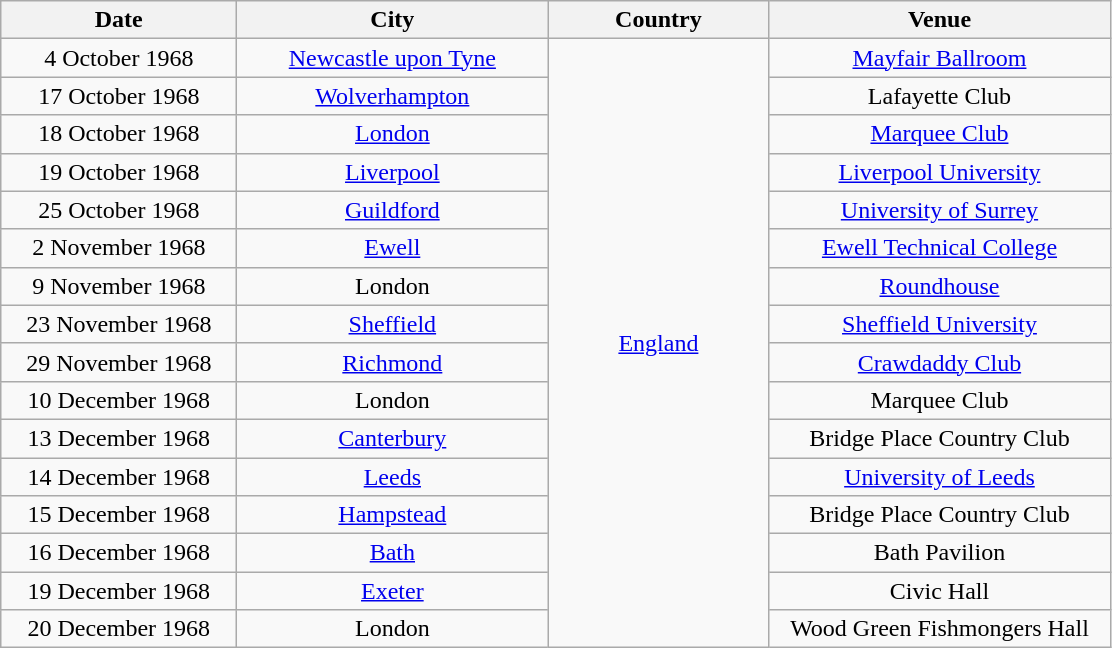<table class="wikitable" style="text-align:center;">
<tr>
<th style="width:150px;">Date</th>
<th style="width:200px;">City</th>
<th style="width:140px;">Country</th>
<th style="width:220px;">Venue</th>
</tr>
<tr>
<td>4 October 1968</td>
<td><a href='#'>Newcastle upon Tyne</a></td>
<td rowspan="16"><a href='#'>England</a></td>
<td><a href='#'>Mayfair Ballroom</a></td>
</tr>
<tr>
<td>17 October 1968</td>
<td><a href='#'>Wolverhampton</a></td>
<td>Lafayette Club</td>
</tr>
<tr>
<td>18 October 1968</td>
<td><a href='#'>London</a></td>
<td><a href='#'>Marquee Club</a></td>
</tr>
<tr>
<td>19 October 1968</td>
<td><a href='#'>Liverpool</a></td>
<td><a href='#'>Liverpool University</a></td>
</tr>
<tr>
<td>25 October 1968</td>
<td><a href='#'>Guildford</a></td>
<td><a href='#'>University of Surrey</a></td>
</tr>
<tr>
<td>2 November 1968</td>
<td><a href='#'>Ewell</a></td>
<td><a href='#'>Ewell Technical College</a></td>
</tr>
<tr>
<td>9 November 1968</td>
<td>London</td>
<td><a href='#'>Roundhouse</a></td>
</tr>
<tr>
<td>23 November 1968</td>
<td><a href='#'>Sheffield</a></td>
<td><a href='#'>Sheffield University</a></td>
</tr>
<tr>
<td>29 November 1968</td>
<td><a href='#'>Richmond</a></td>
<td><a href='#'>Crawdaddy Club</a></td>
</tr>
<tr>
<td>10 December 1968</td>
<td>London</td>
<td>Marquee Club</td>
</tr>
<tr>
<td>13 December 1968</td>
<td><a href='#'>Canterbury</a></td>
<td>Bridge Place Country Club</td>
</tr>
<tr>
<td>14 December 1968</td>
<td><a href='#'>Leeds</a></td>
<td><a href='#'>University of Leeds</a></td>
</tr>
<tr>
<td>15 December 1968</td>
<td><a href='#'>Hampstead</a></td>
<td>Bridge Place Country Club</td>
</tr>
<tr>
<td>16 December 1968</td>
<td><a href='#'>Bath</a></td>
<td>Bath Pavilion</td>
</tr>
<tr>
<td>19 December 1968</td>
<td><a href='#'>Exeter</a></td>
<td>Civic Hall</td>
</tr>
<tr>
<td>20 December 1968</td>
<td>London</td>
<td>Wood Green Fishmongers Hall</td>
</tr>
</table>
